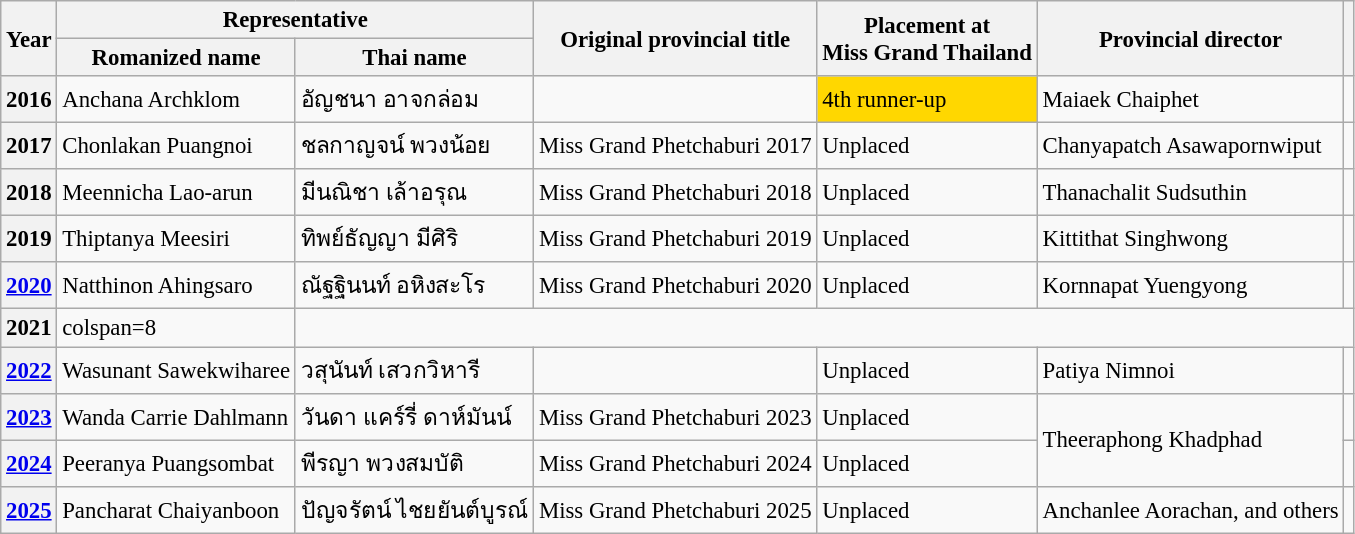<table class="wikitable defaultcenter col2left col3left col6left" style="font-size:95%;">
<tr>
<th rowspan=2>Year</th>
<th colspan=2>Representative</th>
<th rowspan=2>Original provincial title</th>
<th rowspan=2>Placement at<br>Miss Grand Thailand</th>
<th rowspan=2>Provincial director</th>
<th rowspan=2></th>
</tr>
<tr>
<th>Romanized name</th>
<th>Thai name</th>
</tr>
<tr>
<th>2016</th>
<td>Anchana Archklom</td>
<td>อัญชนา อาจกล่อม</td>
<td></td>
<td bgcolor=gold>4th runner-up</td>
<td>Maiaek Chaiphet</td>
<td></td>
</tr>
<tr>
<th>2017</th>
<td>Chonlakan Puangnoi</td>
<td>ชลกาญจน์ พวงน้อย</td>
<td>Miss Grand Phetchaburi 2017</td>
<td>Unplaced</td>
<td>Chanyapatch Asawapornwiput</td>
<td></td>
</tr>
<tr>
<th>2018</th>
<td>Meennicha Lao-arun</td>
<td>มีนณิชา เล้าอรุณ</td>
<td>Miss Grand Phetchaburi 2018</td>
<td>Unplaced</td>
<td>Thanachalit Sudsuthin</td>
<td></td>
</tr>
<tr>
<th>2019</th>
<td>Thiptanya Meesiri</td>
<td>ทิพย์ธัญญา มีศิริ</td>
<td>Miss Grand Phetchaburi 2019</td>
<td>Unplaced</td>
<td>Kittithat Singhwong</td>
<td></td>
</tr>
<tr>
<th><a href='#'>2020</a></th>
<td>Natthinon Ahingsaro</td>
<td>ณัฐฐินนท์ อหิงสะโร</td>
<td>Miss Grand Phetchaburi 2020</td>
<td>Unplaced</td>
<td>Kornnapat Yuengyong</td>
<td></td>
</tr>
<tr>
<th>2021</th>
<td>colspan=8 </td>
</tr>
<tr>
<th><a href='#'>2022</a></th>
<td>Wasunant Sawekwiharee</td>
<td>วสุนันท์ เสวกวิหารี</td>
<td></td>
<td>Unplaced</td>
<td>Patiya Nimnoi</td>
<td></td>
</tr>
<tr>
<th><a href='#'>2023</a></th>
<td>Wanda Carrie Dahlmann</td>
<td>วันดา แคร์รี่ ดาห์มันน์</td>
<td>Miss Grand Phetchaburi 2023</td>
<td>Unplaced</td>
<td rowspan=2>Theeraphong Khadphad</td>
<td></td>
</tr>
<tr>
<th><a href='#'>2024</a></th>
<td>Peeranya Puangsombat</td>
<td>พีรญา พวงสมบัติ</td>
<td>Miss Grand Phetchaburi 2024</td>
<td>Unplaced</td>
<td></td>
</tr>
<tr>
<th><a href='#'>2025</a></th>
<td>Pancharat Chaiyanboon</td>
<td>ปัญจรัตน์ ไชยยันต์บูรณ์</td>
<td>Miss Grand Phetchaburi 2025</td>
<td>Unplaced</td>
<td>Anchanlee Aorachan, and others</td>
<td></td>
</tr>
</table>
